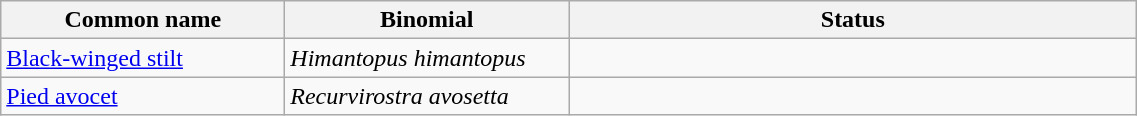<table width=60% class="wikitable">
<tr>
<th width=25%>Common name</th>
<th width=25%>Binomial</th>
<th width=50%>Status</th>
</tr>
<tr>
<td><a href='#'>Black-winged stilt</a></td>
<td><em>Himantopus himantopus</em></td>
<td></td>
</tr>
<tr>
<td><a href='#'>Pied avocet</a></td>
<td><em>Recurvirostra avosetta</em></td>
<td></td>
</tr>
</table>
